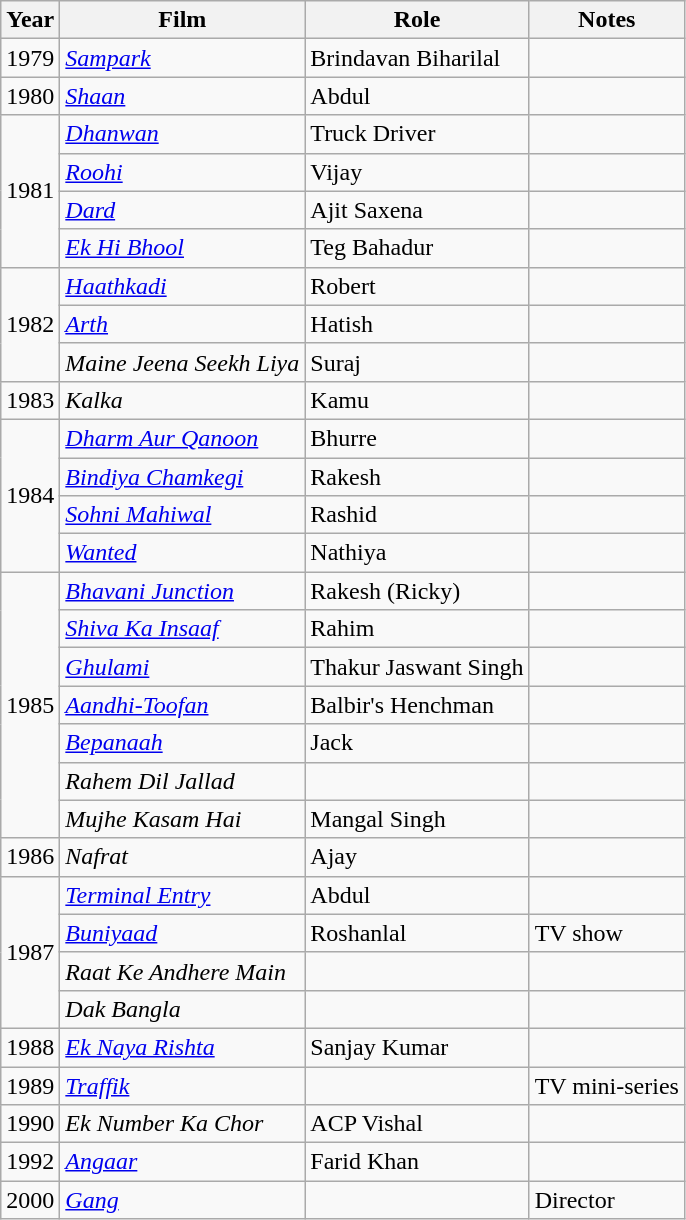<table class="wikitable sortable">
<tr>
<th>Year</th>
<th>Film</th>
<th>Role</th>
<th>Notes</th>
</tr>
<tr>
<td>1979</td>
<td><em><a href='#'>Sampark</a></em></td>
<td>Brindavan Biharilal</td>
<td></td>
</tr>
<tr>
<td>1980</td>
<td><em><a href='#'>Shaan</a></em></td>
<td>Abdul</td>
<td></td>
</tr>
<tr>
<td rowspan="4">1981</td>
<td><em><a href='#'>Dhanwan</a></em></td>
<td>Truck Driver</td>
<td></td>
</tr>
<tr>
<td><em><a href='#'>Roohi</a></em></td>
<td>Vijay</td>
<td></td>
</tr>
<tr>
<td><em><a href='#'>Dard</a></em></td>
<td>Ajit Saxena</td>
<td></td>
</tr>
<tr>
<td><em><a href='#'>Ek Hi Bhool</a></em></td>
<td>Teg Bahadur</td>
<td></td>
</tr>
<tr>
<td rowspan="3">1982</td>
<td><em><a href='#'>Haathkadi</a></em></td>
<td>Robert</td>
<td></td>
</tr>
<tr>
<td><em><a href='#'>Arth</a></em></td>
<td>Hatish</td>
<td></td>
</tr>
<tr>
<td><em>Maine Jeena Seekh Liya</em></td>
<td>Suraj</td>
<td></td>
</tr>
<tr>
<td>1983</td>
<td><em>Kalka</em></td>
<td>Kamu</td>
<td></td>
</tr>
<tr>
<td rowspan="4">1984</td>
<td><em><a href='#'>Dharm Aur Qanoon</a></em></td>
<td>Bhurre</td>
<td></td>
</tr>
<tr>
<td><em><a href='#'>Bindiya Chamkegi</a></em></td>
<td>Rakesh</td>
<td></td>
</tr>
<tr>
<td><em><a href='#'>Sohni Mahiwal</a></em></td>
<td>Rashid</td>
<td></td>
</tr>
<tr>
<td><em><a href='#'>Wanted</a></em></td>
<td>Nathiya</td>
<td></td>
</tr>
<tr>
<td rowspan="7">1985</td>
<td><em><a href='#'>Bhavani Junction</a></em></td>
<td>Rakesh (Ricky)</td>
<td></td>
</tr>
<tr>
<td><em><a href='#'>Shiva Ka Insaaf</a></em></td>
<td>Rahim</td>
<td></td>
</tr>
<tr>
<td><em><a href='#'>Ghulami</a></em></td>
<td>Thakur Jaswant Singh</td>
<td></td>
</tr>
<tr>
<td><em><a href='#'>Aandhi-Toofan</a></em></td>
<td>Balbir's Henchman</td>
<td></td>
</tr>
<tr>
<td><em><a href='#'>Bepanaah</a></em></td>
<td>Jack</td>
<td></td>
</tr>
<tr>
<td><em>Rahem Dil Jallad</em></td>
<td></td>
<td></td>
</tr>
<tr>
<td><em>Mujhe Kasam Hai</em></td>
<td>Mangal Singh</td>
<td></td>
</tr>
<tr>
<td>1986</td>
<td><em>Nafrat</em></td>
<td>Ajay</td>
<td></td>
</tr>
<tr>
<td rowspan="4">1987</td>
<td><em><a href='#'>Terminal Entry</a></em></td>
<td>Abdul</td>
<td></td>
</tr>
<tr>
<td><em><a href='#'>Buniyaad</a></em></td>
<td>Roshanlal</td>
<td>TV show</td>
</tr>
<tr>
<td><em>Raat Ke Andhere Main</em></td>
<td></td>
<td></td>
</tr>
<tr>
<td><em>Dak Bangla</em></td>
<td></td>
<td></td>
</tr>
<tr>
<td>1988</td>
<td><em><a href='#'>Ek Naya Rishta</a></em></td>
<td>Sanjay Kumar</td>
<td></td>
</tr>
<tr>
<td>1989</td>
<td><em><a href='#'>Traffik</a></em></td>
<td></td>
<td>TV mini-series</td>
</tr>
<tr>
<td>1990</td>
<td><em>Ek Number Ka Chor</em></td>
<td>ACP Vishal</td>
<td></td>
</tr>
<tr>
<td>1992</td>
<td><em><a href='#'>Angaar</a></em></td>
<td>Farid Khan</td>
<td></td>
</tr>
<tr>
<td>2000</td>
<td><em><a href='#'>Gang</a></em></td>
<td></td>
<td>Director</td>
</tr>
</table>
